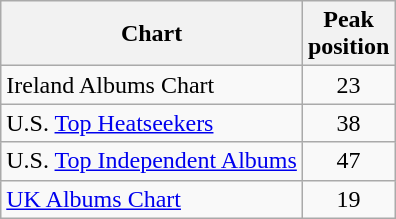<table class="wikitable">
<tr>
<th>Chart</th>
<th>Peak<br>position</th>
</tr>
<tr>
<td>Ireland Albums Chart</td>
<td align="center">23</td>
</tr>
<tr>
<td>U.S. <a href='#'>Top Heatseekers</a></td>
<td align="center">38</td>
</tr>
<tr>
<td>U.S. <a href='#'>Top Independent Albums</a></td>
<td align="center">47</td>
</tr>
<tr>
<td><a href='#'>UK Albums Chart</a></td>
<td align="center">19</td>
</tr>
</table>
